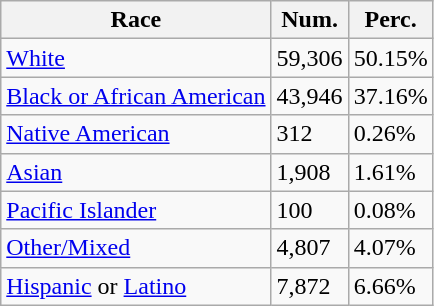<table class="wikitable">
<tr>
<th>Race</th>
<th>Num.</th>
<th>Perc.</th>
</tr>
<tr>
<td><a href='#'>White</a></td>
<td>59,306</td>
<td>50.15%</td>
</tr>
<tr>
<td><a href='#'>Black or African American</a></td>
<td>43,946</td>
<td>37.16%</td>
</tr>
<tr>
<td><a href='#'>Native American</a></td>
<td>312</td>
<td>0.26%</td>
</tr>
<tr>
<td><a href='#'>Asian</a></td>
<td>1,908</td>
<td>1.61%</td>
</tr>
<tr>
<td><a href='#'>Pacific Islander</a></td>
<td>100</td>
<td>0.08%</td>
</tr>
<tr>
<td><a href='#'>Other/Mixed</a></td>
<td>4,807</td>
<td>4.07%</td>
</tr>
<tr>
<td><a href='#'>Hispanic</a> or <a href='#'>Latino</a></td>
<td>7,872</td>
<td>6.66%</td>
</tr>
</table>
